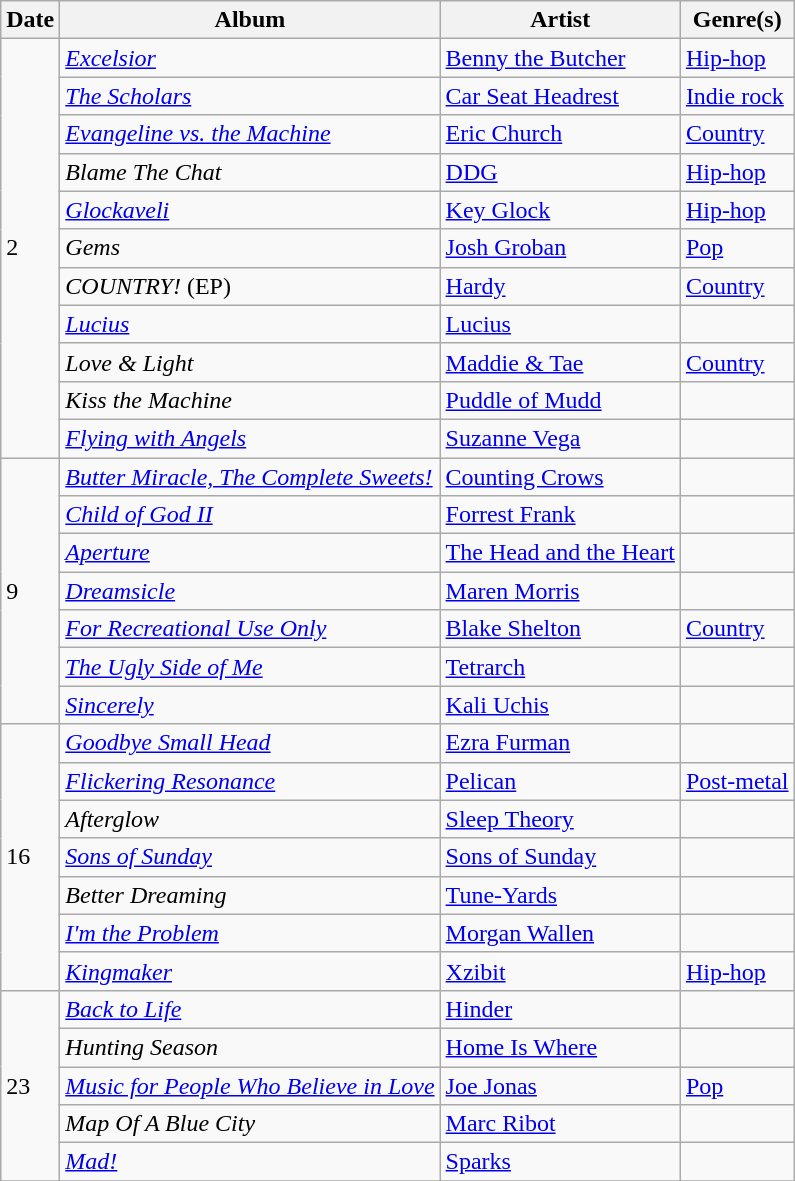<table class="wikitable">
<tr>
<th>Date</th>
<th>Album</th>
<th>Artist</th>
<th>Genre(s)</th>
</tr>
<tr>
<td rowspan="11">2</td>
<td><em><a href='#'>Excelsior</a></em></td>
<td><a href='#'>Benny the Butcher</a></td>
<td><a href='#'>Hip-hop</a></td>
</tr>
<tr>
<td><em><a href='#'>The Scholars</a></em></td>
<td><a href='#'>Car Seat Headrest</a></td>
<td><a href='#'>Indie rock</a></td>
</tr>
<tr>
<td><em><a href='#'>Evangeline vs. the Machine</a></em></td>
<td><a href='#'>Eric Church</a></td>
<td><a href='#'>Country</a></td>
</tr>
<tr>
<td><em>Blame The Chat</em></td>
<td><a href='#'>DDG</a></td>
<td><a href='#'>Hip-hop</a></td>
</tr>
<tr>
<td><em><a href='#'>Glockaveli</a></em></td>
<td><a href='#'>Key Glock</a></td>
<td><a href='#'>Hip-hop</a></td>
</tr>
<tr>
<td><em>Gems</em></td>
<td><a href='#'>Josh Groban</a></td>
<td><a href='#'>Pop</a></td>
</tr>
<tr>
<td><em>COUNTRY!</em> (EP)</td>
<td><a href='#'>Hardy</a></td>
<td><a href='#'>Country</a></td>
</tr>
<tr>
<td><em><a href='#'>Lucius</a></em></td>
<td><a href='#'>Lucius</a></td>
<td></td>
</tr>
<tr>
<td><em>Love & Light</em></td>
<td><a href='#'>Maddie & Tae</a></td>
<td><a href='#'>Country</a></td>
</tr>
<tr>
<td><em>Kiss the Machine</em></td>
<td><a href='#'>Puddle of Mudd</a></td>
<td></td>
</tr>
<tr>
<td><em><a href='#'>Flying with Angels</a></em></td>
<td><a href='#'>Suzanne Vega</a></td>
<td></td>
</tr>
<tr>
<td rowspan="7">9</td>
<td><em><a href='#'>Butter Miracle, The Complete Sweets!</a></em></td>
<td><a href='#'>Counting Crows</a></td>
<td></td>
</tr>
<tr>
<td><em><a href='#'>Child of God II</a></em></td>
<td><a href='#'>Forrest Frank</a></td>
<td></td>
</tr>
<tr>
<td><em><a href='#'>Aperture</a></em></td>
<td><a href='#'>The Head and the Heart</a></td>
<td></td>
</tr>
<tr>
<td><em><a href='#'>Dreamsicle</a></em></td>
<td><a href='#'>Maren Morris</a></td>
<td></td>
</tr>
<tr>
<td><em><a href='#'>For Recreational Use Only</a></em></td>
<td><a href='#'>Blake Shelton</a></td>
<td><a href='#'>Country</a></td>
</tr>
<tr>
<td><em><a href='#'>The Ugly Side of Me</a></em></td>
<td><a href='#'>Tetrarch</a></td>
<td></td>
</tr>
<tr>
<td><em><a href='#'>Sincerely</a></em></td>
<td><a href='#'>Kali Uchis</a></td>
<td></td>
</tr>
<tr>
<td rowspan="7">16</td>
<td><em><a href='#'>Goodbye Small Head</a></em></td>
<td><a href='#'>Ezra Furman</a></td>
<td></td>
</tr>
<tr>
<td><em><a href='#'>Flickering Resonance</a></em></td>
<td><a href='#'>Pelican</a></td>
<td><a href='#'>Post-metal</a></td>
</tr>
<tr>
<td><em>Afterglow</em></td>
<td><a href='#'>Sleep Theory</a></td>
<td></td>
</tr>
<tr>
<td><em><a href='#'>Sons of Sunday</a></em></td>
<td><a href='#'>Sons of Sunday</a></td>
<td></td>
</tr>
<tr>
<td><em>Better Dreaming</em></td>
<td><a href='#'>Tune-Yards</a></td>
<td></td>
</tr>
<tr>
<td><em><a href='#'>I'm the Problem</a></em></td>
<td><a href='#'>Morgan Wallen</a></td>
<td></td>
</tr>
<tr>
<td><em><a href='#'>Kingmaker</a></em></td>
<td><a href='#'>Xzibit</a></td>
<td><a href='#'>Hip-hop</a></td>
</tr>
<tr>
<td rowspan="5">23</td>
<td><em><a href='#'>Back to Life</a></em></td>
<td><a href='#'>Hinder</a></td>
<td></td>
</tr>
<tr>
<td><em>Hunting Season</em></td>
<td><a href='#'>Home Is Where</a></td>
<td></td>
</tr>
<tr>
<td><em><a href='#'>Music for People Who Believe in Love</a></em></td>
<td><a href='#'>Joe Jonas</a></td>
<td><a href='#'>Pop</a></td>
</tr>
<tr>
<td><em>Map Of A Blue City</em></td>
<td><a href='#'>Marc Ribot</a></td>
<td></td>
</tr>
<tr>
<td><em><a href='#'>Mad!</a></em></td>
<td><a href='#'>Sparks</a></td>
<td></td>
</tr>
<tr>
</tr>
</table>
